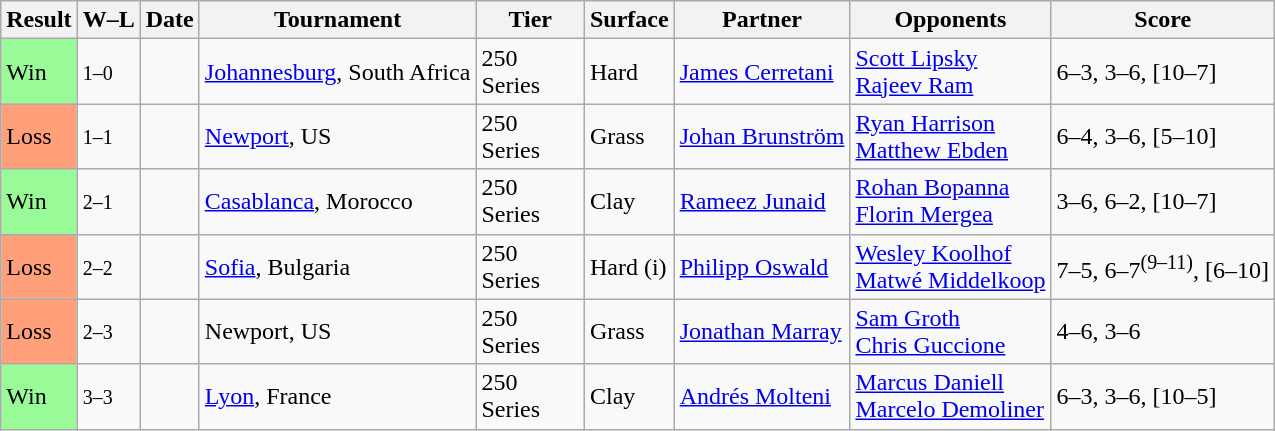<table class="sortable wikitable">
<tr>
<th>Result</th>
<th class="unsortable">W–L</th>
<th>Date</th>
<th>Tournament</th>
<th style="width:65px">Tier</th>
<th>Surface</th>
<th>Partner</th>
<th>Opponents</th>
<th class="unsortable">Score</th>
</tr>
<tr>
<td style="background:#98fb98;">Win</td>
<td><small>1–0</small></td>
<td><a href='#'></a></td>
<td><a href='#'>Johannesburg</a>, South Africa</td>
<td>250 Series</td>
<td>Hard</td>
<td> <a href='#'>James Cerretani</a></td>
<td> <a href='#'>Scott Lipsky</a> <br>  <a href='#'>Rajeev Ram</a></td>
<td>6–3, 3–6, [10–7]</td>
</tr>
<tr>
<td style="background:#ffa07a;">Loss</td>
<td><small>1–1</small></td>
<td><a href='#'></a></td>
<td><a href='#'>Newport</a>, US</td>
<td>250 Series</td>
<td>Grass</td>
<td> <a href='#'>Johan Brunström</a></td>
<td> <a href='#'>Ryan Harrison</a> <br>  <a href='#'>Matthew Ebden</a></td>
<td>6–4, 3–6, [5–10]</td>
</tr>
<tr>
<td style="background:#98fb98;">Win</td>
<td><small>2–1</small></td>
<td><a href='#'></a></td>
<td><a href='#'>Casablanca</a>, Morocco</td>
<td>250 Series</td>
<td>Clay</td>
<td> <a href='#'>Rameez Junaid</a></td>
<td> <a href='#'>Rohan Bopanna</a> <br>  <a href='#'>Florin Mergea</a></td>
<td>3–6, 6–2, [10–7]</td>
</tr>
<tr>
<td style="background:#ffa07a;">Loss</td>
<td><small>2–2</small></td>
<td><a href='#'></a></td>
<td><a href='#'>Sofia</a>, Bulgaria</td>
<td>250 Series</td>
<td>Hard (i)</td>
<td> <a href='#'>Philipp Oswald</a></td>
<td> <a href='#'>Wesley Koolhof</a> <br>  <a href='#'>Matwé Middelkoop</a></td>
<td>7–5, 6–7<sup>(9–11)</sup>, [6–10]</td>
</tr>
<tr>
<td style="background:#ffa07a;">Loss</td>
<td><small>2–3</small></td>
<td><a href='#'></a></td>
<td>Newport, US</td>
<td>250 Series</td>
<td>Grass</td>
<td> <a href='#'>Jonathan Marray</a></td>
<td> <a href='#'>Sam Groth</a> <br>  <a href='#'>Chris Guccione</a></td>
<td>4–6, 3–6</td>
</tr>
<tr>
<td style="background:#98fb98;">Win</td>
<td><small>3–3</small></td>
<td><a href='#'></a></td>
<td><a href='#'>Lyon</a>, France</td>
<td>250 Series</td>
<td>Clay</td>
<td> <a href='#'>Andrés Molteni</a></td>
<td> <a href='#'>Marcus Daniell</a> <br>  <a href='#'>Marcelo Demoliner</a></td>
<td>6–3, 3–6, [10–5]</td>
</tr>
</table>
